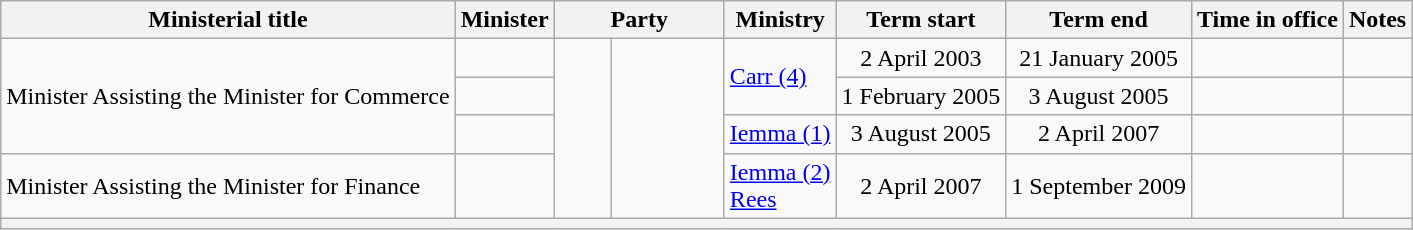<table class="wikitable sortable">
<tr>
<th>Ministerial title</th>
<th>Minister</th>
<th colspan=2>Party</th>
<th>Ministry</th>
<th>Term start</th>
<th>Term end</th>
<th>Time in office</th>
<th class="unsortable">Notes</th>
</tr>
<tr>
<td rowspan=3>Minister Assisting the Minister for Commerce</td>
<td></td>
<td rowspan=4 > </td>
<td rowspan=4 width=8%></td>
<td rowspan=2><a href='#'>Carr (4)</a></td>
<td align=center>2 April 2003</td>
<td align=center>21 January 2005</td>
<td align=right></td>
<td></td>
</tr>
<tr>
<td></td>
<td align=center>1 February 2005</td>
<td align=center>3 August 2005</td>
<td align=right></td>
<td></td>
</tr>
<tr>
<td></td>
<td><a href='#'>Iemma (1)</a></td>
<td align=center>3 August 2005</td>
<td align=center>2 April 2007</td>
<td align=right></td>
<td></td>
</tr>
<tr>
<td>Minister Assisting the Minister for Finance</td>
<td></td>
<td><a href='#'>Iemma (2)</a><br><a href='#'>Rees</a></td>
<td align=center>2 April 2007</td>
<td align=center>1 September 2009</td>
<td align=right></td>
<td></td>
</tr>
<tr>
<th colspan="9"></th>
</tr>
</table>
